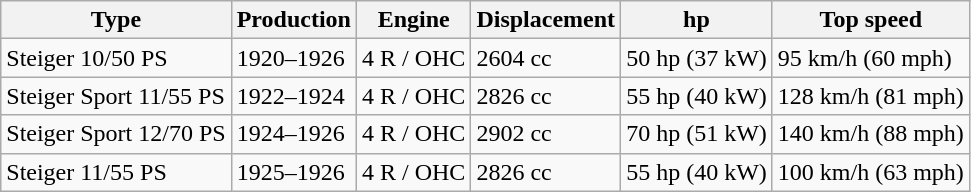<table class="wikitable">
<tr>
<th>Type</th>
<th>Production</th>
<th>Engine</th>
<th>Displacement</th>
<th>hp</th>
<th>Top speed</th>
</tr>
<tr>
<td>Steiger 10/50 PS</td>
<td>1920–1926</td>
<td>4 R / OHC</td>
<td>2604 cc</td>
<td>50 hp (37 kW)</td>
<td>95 km/h (60 mph)</td>
</tr>
<tr>
<td>Steiger Sport 11/55 PS</td>
<td>1922–1924</td>
<td>4 R / OHC</td>
<td>2826 cc</td>
<td>55 hp (40 kW)</td>
<td>128 km/h (81 mph)</td>
</tr>
<tr>
<td>Steiger Sport 12/70 PS</td>
<td>1924–1926</td>
<td>4 R / OHC</td>
<td>2902 cc</td>
<td>70 hp (51 kW)</td>
<td>140 km/h (88 mph)</td>
</tr>
<tr>
<td>Steiger 11/55 PS</td>
<td>1925–1926</td>
<td>4 R / OHC</td>
<td>2826 cc</td>
<td>55 hp (40 kW)</td>
<td>100 km/h (63 mph)</td>
</tr>
</table>
